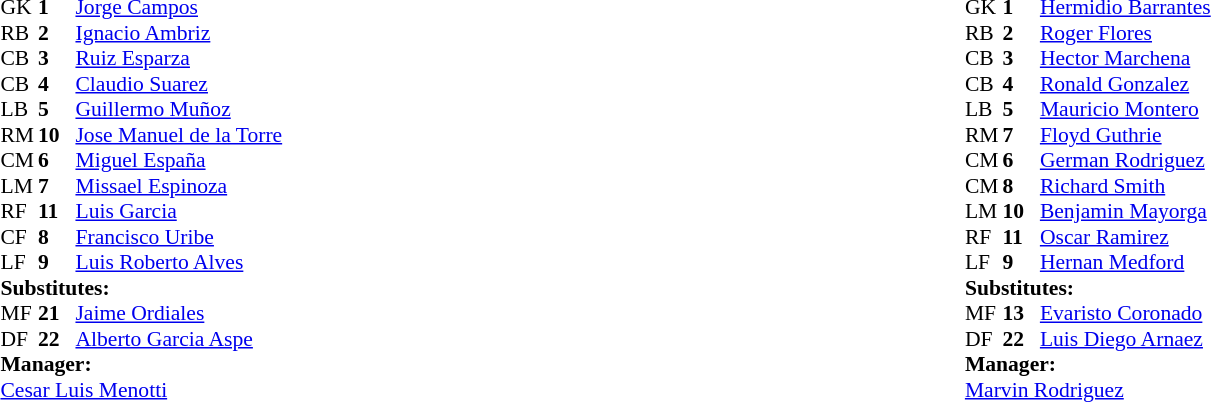<table width="100%">
<tr>
<td valign="top" width="40%"><br><table style="font-size:90%" cellspacing="0" cellpadding="0" align=center>
<tr>
<th width=25></th>
<th width=25></th>
</tr>
<tr>
<td>GK</td>
<td><strong>1</strong></td>
<td><a href='#'>Jorge Campos</a></td>
<td></td>
<td></td>
</tr>
<tr>
<td>RB</td>
<td><strong>2</strong></td>
<td><a href='#'>Ignacio Ambriz</a></td>
</tr>
<tr>
<td>CB</td>
<td><strong>3</strong></td>
<td><a href='#'>Ruiz Esparza</a></td>
<td></td>
<td></td>
</tr>
<tr>
<td>CB</td>
<td><strong>4</strong></td>
<td><a href='#'>Claudio Suarez</a></td>
</tr>
<tr>
<td>LB</td>
<td><strong>5</strong></td>
<td><a href='#'>Guillermo Muñoz</a></td>
</tr>
<tr>
<td>RM</td>
<td><strong>10</strong></td>
<td><a href='#'>Jose Manuel de la Torre</a></td>
</tr>
<tr>
<td>CM</td>
<td><strong>6</strong></td>
<td><a href='#'>Miguel España</a></td>
<td></td>
<td></td>
</tr>
<tr>
<td>LM</td>
<td><strong>7</strong></td>
<td><a href='#'>Missael Espinoza</a></td>
</tr>
<tr>
<td>RF</td>
<td><strong>11</strong></td>
<td><a href='#'>Luis Garcia</a></td>
</tr>
<tr>
<td>CF</td>
<td><strong>8</strong></td>
<td><a href='#'>Francisco Uribe</a></td>
</tr>
<tr>
<td>LF</td>
<td><strong>9</strong></td>
<td><a href='#'>Luis Roberto Alves</a></td>
<td></td>
<td></td>
</tr>
<tr>
<td colspan=3><strong>Substitutes:</strong></td>
</tr>
<tr>
<td>MF</td>
<td><strong>21</strong></td>
<td><a href='#'>Jaime Ordiales</a></td>
<td></td>
<td></td>
</tr>
<tr>
<td>DF</td>
<td><strong>22</strong></td>
<td><a href='#'>Alberto Garcia Aspe</a></td>
<td></td>
<td></td>
</tr>
<tr>
</tr>
<tr>
<td colspan=3><strong>Manager:</strong></td>
</tr>
<tr>
<td colspan=4> <a href='#'>Cesar Luis Menotti</a></td>
</tr>
</table>
</td>
<td valign="top" width="50%"><br><table style="font-size:90%; margin:auto" cellspacing="0" cellpadding="0">
<tr>
<th width=25></th>
<th width=25></th>
</tr>
<tr>
<td>GK</td>
<td><strong>1</strong></td>
<td><a href='#'>Hermidio Barrantes</a></td>
</tr>
<tr>
<td>RB</td>
<td><strong>2</strong></td>
<td><a href='#'>Roger Flores</a></td>
<td></td>
<td></td>
</tr>
<tr>
<td>CB</td>
<td><strong>3</strong></td>
<td><a href='#'>Hector Marchena</a></td>
</tr>
<tr>
<td>CB</td>
<td><strong>4</strong></td>
<td><a href='#'>Ronald Gonzalez</a></td>
</tr>
<tr>
<td>LB</td>
<td><strong>5</strong></td>
<td><a href='#'>Mauricio Montero</a></td>
</tr>
<tr>
<td>RM</td>
<td><strong>7</strong></td>
<td><a href='#'>Floyd Guthrie</a></td>
<td></td>
<td></td>
</tr>
<tr>
<td>CM</td>
<td><strong>6</strong></td>
<td><a href='#'>German Rodriguez</a></td>
<td></td>
</tr>
<tr>
<td>CM</td>
<td><strong>8</strong></td>
<td><a href='#'>Richard Smith</a></td>
<td></td>
<td></td>
</tr>
<tr>
<td>LM</td>
<td><strong>10</strong></td>
<td><a href='#'>Benjamin Mayorga</a></td>
<td></td>
<td></td>
</tr>
<tr>
<td>RF</td>
<td><strong>11</strong></td>
<td><a href='#'>Oscar Ramirez</a></td>
</tr>
<tr>
<td>LF</td>
<td><strong>9</strong></td>
<td><a href='#'>Hernan Medford</a></td>
</tr>
<tr>
<td colspan=3><strong>Substitutes:</strong></td>
</tr>
<tr>
<td>MF</td>
<td><strong>13</strong></td>
<td><a href='#'>Evaristo Coronado</a></td>
<td></td>
<td></td>
</tr>
<tr>
<td>DF</td>
<td><strong>22</strong></td>
<td><a href='#'>Luis Diego Arnaez</a></td>
<td></td>
<td></td>
</tr>
<tr>
</tr>
<tr>
<td colspan=3><strong>Manager:</strong></td>
</tr>
<tr>
<td colspan=4><a href='#'>Marvin Rodriguez</a></td>
</tr>
</table>
</td>
</tr>
</table>
